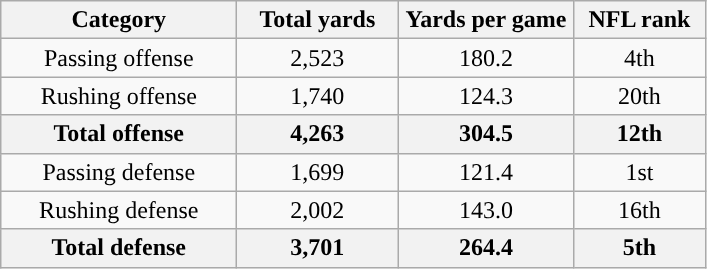<table class="wikitable" style="text-align:center">
<tr>
<th width=150px>Category</th>
<th width=100px>Total yards</th>
<th width=110px>Yards per game</th>
<th width=80px>NFL rank<br></th>
</tr>
<tr>
<td>Passing offense</td>
<td>2,523</td>
<td>180.2</td>
<td>4th</td>
</tr>
<tr>
<td>Rushing offense</td>
<td>1,740</td>
<td>124.3</td>
<td>20th</td>
</tr>
<tr>
<th>Total offense</th>
<th>4,263</th>
<th>304.5</th>
<th>12th</th>
</tr>
<tr>
<td>Passing defense</td>
<td>1,699</td>
<td>121.4</td>
<td>1st</td>
</tr>
<tr>
<td>Rushing defense</td>
<td>2,002</td>
<td>143.0</td>
<td>16th</td>
</tr>
<tr>
<th>Total defense</th>
<th>3,701</th>
<th>264.4</th>
<th>5th</th>
</tr>
</table>
